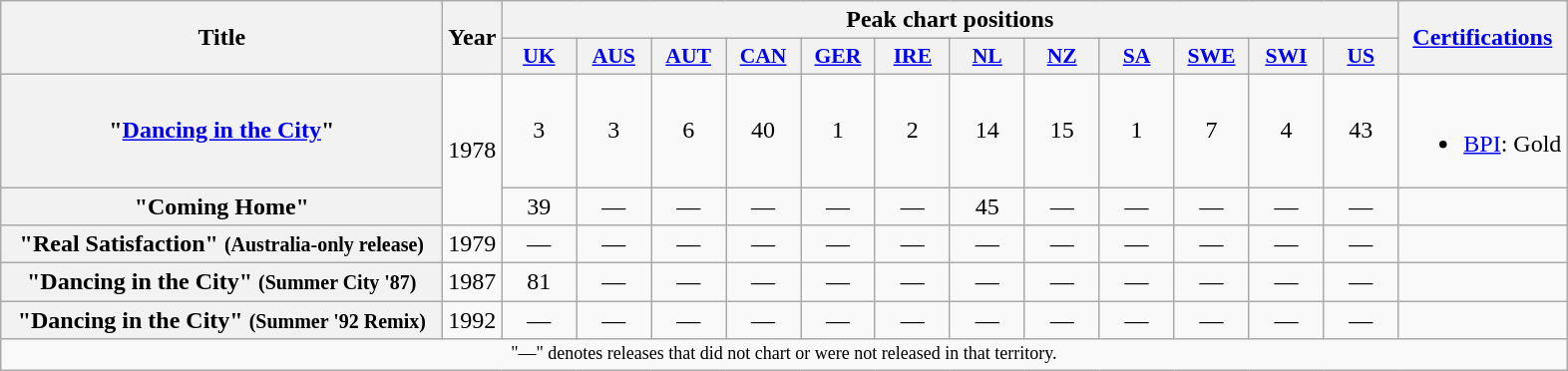<table class="wikitable plainrowheaders" style="text-align:center;">
<tr>
<th rowspan="2" scope="col" style="width:18em;">Title</th>
<th rowspan="2" scope="col" style="width:2em;">Year</th>
<th colspan="12" scope="col">Peak chart positions</th>
<th scope="col" rowspan="2"><a href='#'>Certifications</a></th>
</tr>
<tr>
<th scope="col" style="width:3em;font-size:90%;"><a href='#'>UK</a><br></th>
<th scope="col" style="width:3em;font-size:90%;"><a href='#'>AUS</a><br></th>
<th scope="col" style="width:3em;font-size:90%;"><a href='#'>AUT</a><br></th>
<th scope="col" style="width:3em;font-size:90%;"><a href='#'>CAN</a><br></th>
<th scope="col" style="width:3em;font-size:90%;"><a href='#'>GER</a><br></th>
<th scope="col" style="width:3em;font-size:90%;"><a href='#'>IRE</a><br></th>
<th scope="col" style="width:3em;font-size:90%;"><a href='#'>NL</a><br></th>
<th scope="col" style="width:3em;font-size:90%;"><a href='#'>NZ</a><br></th>
<th scope="col" style="width:3em;font-size:90%;"><a href='#'>SA</a><br></th>
<th scope="col" style="width:3em;font-size:90%;"><a href='#'>SWE</a><br></th>
<th scope="col" style="width:3em;font-size:90%;"><a href='#'>SWI</a><br></th>
<th scope="col" style="width:3em;font-size:90%;"><a href='#'>US</a><br></th>
</tr>
<tr>
<th scope="row">"<a href='#'>Dancing in the City</a>"</th>
<td rowspan="2">1978</td>
<td align="center">3</td>
<td align="center">3</td>
<td align="center">6</td>
<td>40</td>
<td>1</td>
<td>2</td>
<td>14</td>
<td>15</td>
<td>1</td>
<td>7</td>
<td>4</td>
<td>43</td>
<td><br><ul><li><a href='#'>BPI</a>: Gold</li></ul></td>
</tr>
<tr>
<th scope="row">"Coming Home"</th>
<td align="center">39</td>
<td align="center">—</td>
<td align="center">—</td>
<td>—</td>
<td>—</td>
<td>—</td>
<td>45</td>
<td>—</td>
<td>—</td>
<td>—</td>
<td>—</td>
<td>—</td>
<td></td>
</tr>
<tr>
<th scope="row">"Real Satisfaction" <small>(Australia-only release)</small></th>
<td>1979</td>
<td>—</td>
<td>—</td>
<td>—</td>
<td>—</td>
<td>—</td>
<td>—</td>
<td>—</td>
<td>—</td>
<td>—</td>
<td>—</td>
<td>—</td>
<td>—</td>
<td></td>
</tr>
<tr>
<th scope="row">"Dancing in the City" <small>(Summer City '87)</small></th>
<td>1987</td>
<td align="center">81</td>
<td>—</td>
<td align="center">—</td>
<td>—</td>
<td>—</td>
<td>—</td>
<td>—</td>
<td>—</td>
<td>—</td>
<td>—</td>
<td>—</td>
<td>—</td>
<td></td>
</tr>
<tr>
<th scope="row">"Dancing in the City" <small>(Summer '92 Remix)</small></th>
<td>1992</td>
<td align="center">—</td>
<td align="center">—</td>
<td align="center">—</td>
<td>—</td>
<td>—</td>
<td>—</td>
<td>—</td>
<td>—</td>
<td>—</td>
<td>—</td>
<td>—</td>
<td>—</td>
<td></td>
</tr>
<tr>
<td colspan="15" style="font-size:9pt">"—" denotes releases that did not chart or were not released in that territory.</td>
</tr>
</table>
